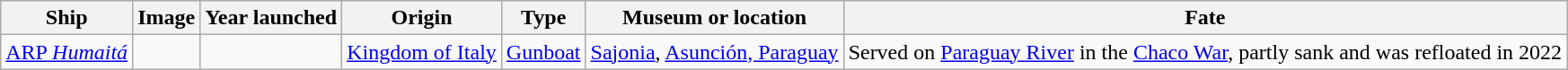<table class="wikitable sortable">
<tr>
<th>Ship</th>
<th>Image</th>
<th>Year launched</th>
<th>Origin</th>
<th>Type</th>
<th>Museum or location</th>
<th>Fate</th>
</tr>
<tr>
<td data-sort-value="Humaitá"><a href='#'>ARP <em>Humaitá</em></a></td>
<td></td>
<td></td>
<td> <a href='#'>Kingdom of Italy</a></td>
<td><a href='#'>Gunboat</a></td>
<td><a href='#'>Sajonia</a>, <a href='#'>Asunción, Paraguay</a><br></td>
<td>Served on <a href='#'>Paraguay River</a> in the <a href='#'>Chaco War</a>, partly sank and was refloated in 2022</td>
</tr>
</table>
